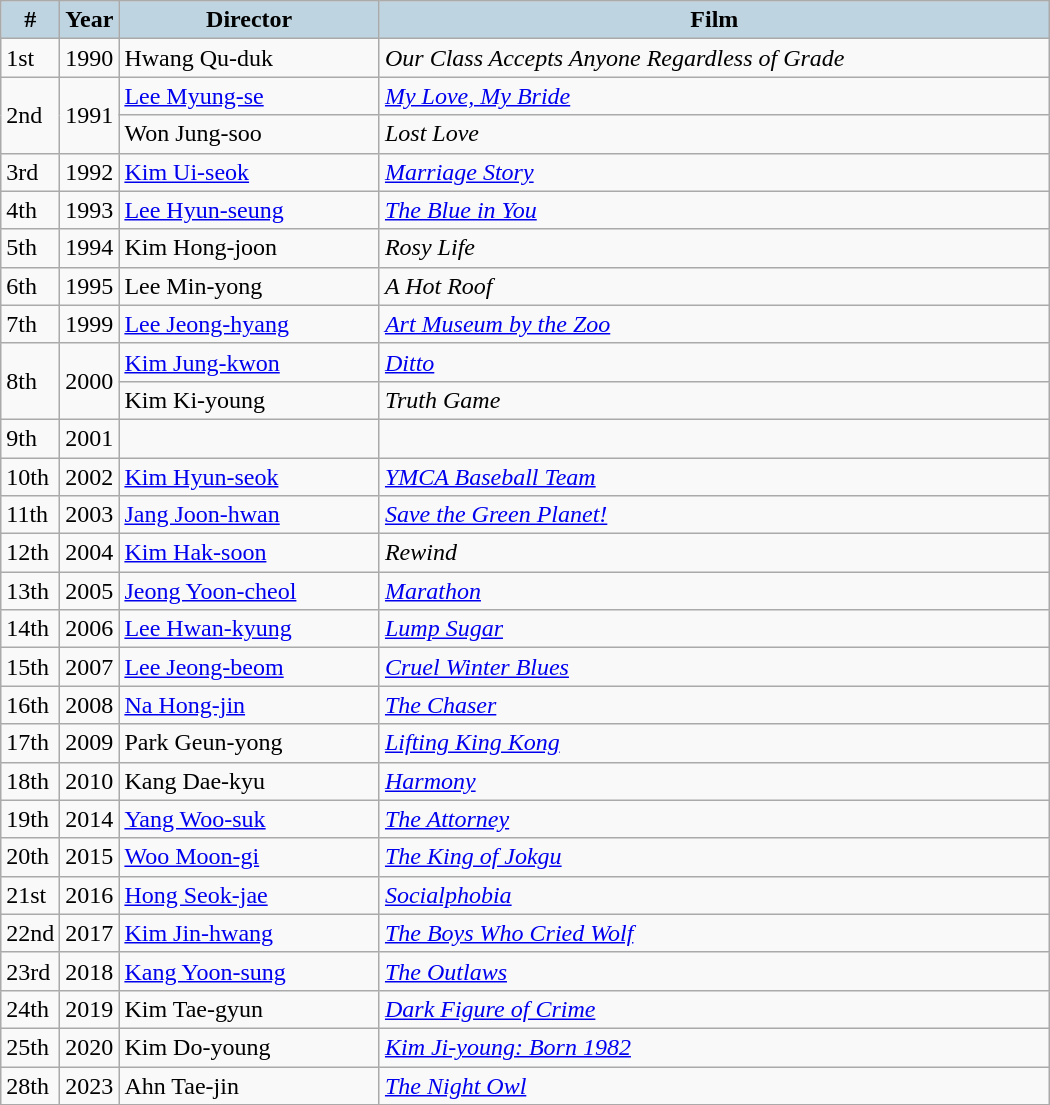<table class="wikitable" style="width:700px">
<tr>
<th style="background:#BED5E1; width:10px">#</th>
<th style="background:#BED5E1; width:10px">Year</th>
<th style="background:#BED5E1;">Director</th>
<th style="background:#BED5E1;">Film</th>
</tr>
<tr>
<td>1st</td>
<td>1990</td>
<td>Hwang Qu-duk</td>
<td><em>Our Class Accepts Anyone Regardless of Grade</em></td>
</tr>
<tr>
<td rowspan=2>2nd</td>
<td rowspan=2>1991</td>
<td><a href='#'>Lee Myung-se</a></td>
<td><em><a href='#'>My Love, My Bride</a></em></td>
</tr>
<tr>
<td>Won Jung-soo</td>
<td><em>Lost Love</em></td>
</tr>
<tr>
<td>3rd</td>
<td>1992</td>
<td><a href='#'>Kim Ui-seok</a></td>
<td><em><a href='#'>Marriage Story</a></em></td>
</tr>
<tr>
<td>4th</td>
<td>1993</td>
<td><a href='#'>Lee Hyun-seung</a></td>
<td><em><a href='#'>The Blue in You</a></em></td>
</tr>
<tr>
<td>5th</td>
<td>1994</td>
<td>Kim Hong-joon</td>
<td><em>Rosy Life</em></td>
</tr>
<tr>
<td>6th</td>
<td>1995</td>
<td>Lee Min-yong</td>
<td><em>A Hot Roof</em></td>
</tr>
<tr>
<td>7th</td>
<td>1999</td>
<td><a href='#'>Lee Jeong-hyang</a></td>
<td><em><a href='#'>Art Museum by the Zoo</a></em></td>
</tr>
<tr>
<td rowspan=2>8th</td>
<td rowspan=2>2000</td>
<td><a href='#'>Kim Jung-kwon</a></td>
<td><em><a href='#'>Ditto</a></em></td>
</tr>
<tr>
<td>Kim Ki-young</td>
<td><em>Truth Game</em></td>
</tr>
<tr>
<td>9th</td>
<td>2001</td>
<td></td>
<td></td>
</tr>
<tr>
<td>10th</td>
<td>2002</td>
<td><a href='#'>Kim Hyun-seok</a></td>
<td><em><a href='#'>YMCA Baseball Team</a></em></td>
</tr>
<tr>
<td>11th</td>
<td>2003</td>
<td><a href='#'>Jang Joon-hwan</a></td>
<td><em><a href='#'>Save the Green Planet!</a></em></td>
</tr>
<tr>
<td>12th</td>
<td>2004</td>
<td><a href='#'>Kim Hak-soon</a></td>
<td><em>Rewind</em> </td>
</tr>
<tr>
<td>13th</td>
<td>2005</td>
<td><a href='#'>Jeong Yoon-cheol</a></td>
<td><em><a href='#'>Marathon</a></em></td>
</tr>
<tr>
<td>14th</td>
<td>2006</td>
<td><a href='#'>Lee Hwan-kyung</a></td>
<td><em><a href='#'>Lump Sugar</a></em></td>
</tr>
<tr>
<td>15th</td>
<td>2007</td>
<td><a href='#'>Lee Jeong-beom</a></td>
<td><em><a href='#'>Cruel Winter Blues</a></em></td>
</tr>
<tr>
<td>16th</td>
<td>2008</td>
<td><a href='#'>Na Hong-jin</a></td>
<td><em><a href='#'>The Chaser</a></em></td>
</tr>
<tr>
<td>17th</td>
<td>2009</td>
<td>Park Geun-yong</td>
<td><em><a href='#'>Lifting King Kong</a></em></td>
</tr>
<tr>
<td>18th</td>
<td>2010</td>
<td>Kang Dae-kyu</td>
<td><em><a href='#'>Harmony</a></em></td>
</tr>
<tr>
<td>19th</td>
<td>2014</td>
<td><a href='#'>Yang Woo-suk</a></td>
<td><em><a href='#'>The Attorney</a></em></td>
</tr>
<tr>
<td>20th</td>
<td>2015</td>
<td><a href='#'>Woo Moon-gi</a></td>
<td><em><a href='#'>The King of Jokgu</a></em></td>
</tr>
<tr>
<td>21st</td>
<td>2016</td>
<td><a href='#'>Hong Seok-jae</a></td>
<td><em><a href='#'>Socialphobia</a></em></td>
</tr>
<tr>
<td>22nd</td>
<td>2017</td>
<td><a href='#'>Kim Jin-hwang</a></td>
<td><em><a href='#'>The Boys Who Cried Wolf</a></em></td>
</tr>
<tr>
<td>23rd</td>
<td>2018</td>
<td><a href='#'>Kang Yoon-sung</a></td>
<td><em><a href='#'>The Outlaws</a></em></td>
</tr>
<tr>
<td>24th</td>
<td>2019</td>
<td>Kim Tae-gyun</td>
<td><em><a href='#'>Dark Figure of Crime</a></em></td>
</tr>
<tr>
<td>25th</td>
<td>2020</td>
<td>Kim Do-young</td>
<td><em><a href='#'>Kim Ji-young: Born 1982</a></em></td>
</tr>
<tr>
<td>28th</td>
<td>2023</td>
<td>Ahn Tae-jin</td>
<td><em><a href='#'>The Night Owl</a></em></td>
</tr>
<tr>
</tr>
</table>
